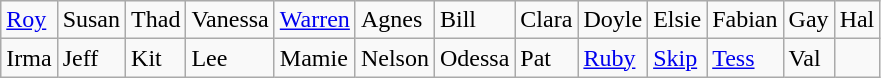<table class="wikitable">
<tr>
<td><a href='#'>Roy</a></td>
<td>Susan</td>
<td>Thad</td>
<td>Vanessa</td>
<td><a href='#'>Warren</a></td>
<td>Agnes</td>
<td>Bill</td>
<td>Clara</td>
<td>Doyle</td>
<td>Elsie</td>
<td>Fabian</td>
<td>Gay</td>
<td>Hal</td>
</tr>
<tr>
<td>Irma</td>
<td>Jeff</td>
<td>Kit</td>
<td>Lee</td>
<td>Mamie</td>
<td>Nelson</td>
<td>Odessa</td>
<td>Pat</td>
<td><a href='#'>Ruby</a></td>
<td><a href='#'>Skip</a></td>
<td><a href='#'>Tess</a></td>
<td>Val</td>
</tr>
</table>
